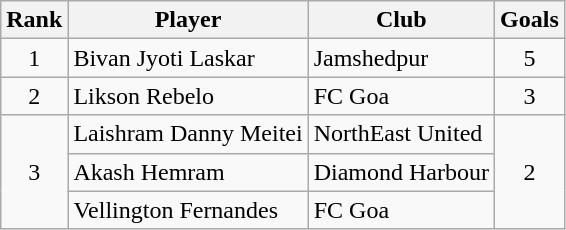<table class="wikitable" style="text-align:center">
<tr>
<th>Rank</th>
<th>Player</th>
<th>Club</th>
<th>Goals</th>
</tr>
<tr>
<td>1</td>
<td align="left">Bivan Jyoti Laskar</td>
<td align="left">Jamshedpur</td>
<td>5</td>
</tr>
<tr>
<td>2</td>
<td align="left">Likson Rebelo</td>
<td align="left">FC Goa</td>
<td>3</td>
</tr>
<tr>
<td rowspan="3">3</td>
<td align="left">Laishram Danny Meitei</td>
<td align="left">NorthEast United</td>
<td rowspan="3">2</td>
</tr>
<tr>
<td align="left">Akash Hemram</td>
<td align="left">Diamond Harbour</td>
</tr>
<tr>
<td align="left">Vellington Fernandes</td>
<td align="left">FC Goa</td>
</tr>
</table>
